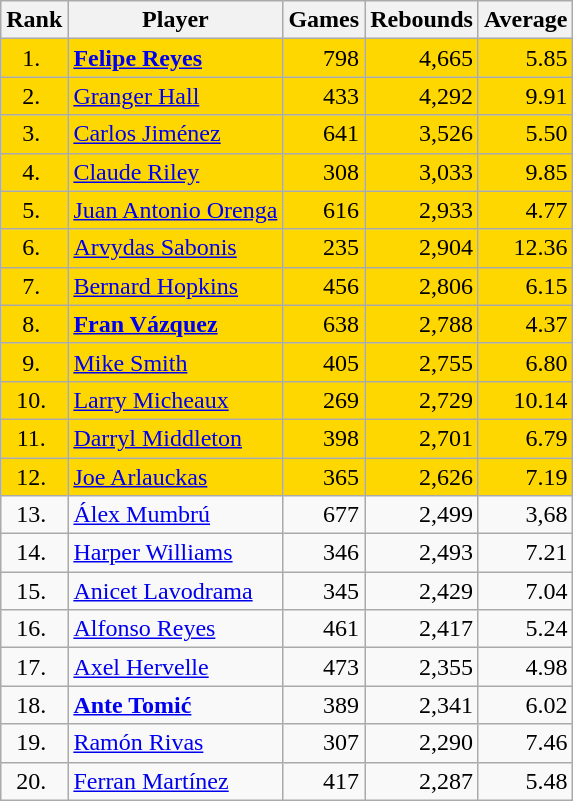<table class="wikitable sortable" style="font-size: 100%;">
<tr>
<th>Rank</th>
<th>Player</th>
<th>Games</th>
<th>Rebounds</th>
<th>Average</th>
</tr>
<tr bgcolor=gold>
<td align="center">1. </td>
<td> <strong><a href='#'>Felipe Reyes</a></strong></td>
<td align="right"> 798</td>
<td align="right"> 4,665</td>
<td align="right"> 5.85</td>
</tr>
<tr bgcolor=gold>
<td align="center">2. </td>
<td> <a href='#'>Granger Hall</a></td>
<td align="right"> 433</td>
<td align="right"> 4,292</td>
<td align="right"> 9.91</td>
</tr>
<tr bgcolor=gold>
<td align="center">3. </td>
<td> <a href='#'>Carlos Jiménez</a></td>
<td align="right"> 641</td>
<td align="right"> 3,526</td>
<td align="right"> 5.50</td>
</tr>
<tr bgcolor=gold>
<td align="center">4. </td>
<td> <a href='#'>Claude Riley</a></td>
<td align="right"> 308</td>
<td align="right"> 3,033</td>
<td align="right"> 9.85</td>
</tr>
<tr bgcolor=gold>
<td align="center">5. </td>
<td> <a href='#'>Juan Antonio Orenga</a></td>
<td align="right"> 616</td>
<td align="right"> 2,933</td>
<td align="right"> 4.77</td>
</tr>
<tr bgcolor=gold>
<td align="center">6. </td>
<td> <a href='#'>Arvydas Sabonis</a></td>
<td align="right"> 235</td>
<td align="right"> 2,904</td>
<td align="right"> 12.36</td>
</tr>
<tr bgcolor=gold>
<td align="center">7. </td>
<td> <a href='#'>Bernard Hopkins</a></td>
<td align="right"> 456</td>
<td align="right"> 2,806</td>
<td align="right"> 6.15</td>
</tr>
<tr bgcolor=gold>
<td align="center">8. </td>
<td> <strong><a href='#'>Fran Vázquez</a></strong></td>
<td align="right"> 638</td>
<td align="right"> 2,788</td>
<td align="right"> 4.37</td>
</tr>
<tr bgcolor=gold>
<td align="center">9. </td>
<td> <a href='#'>Mike Smith</a></td>
<td align="right"> 405</td>
<td align="right"> 2,755</td>
<td align="right"> 6.80</td>
</tr>
<tr bgcolor=gold>
<td align="center">10. </td>
<td> <a href='#'>Larry Micheaux</a></td>
<td align="right"> 269</td>
<td align="right"> 2,729</td>
<td align="right"> 10.14</td>
</tr>
<tr bgcolor=gold>
<td align="center">11. </td>
<td> <a href='#'>Darryl Middleton</a></td>
<td align="right"> 398</td>
<td align="right"> 2,701</td>
<td align="right"> 6.79</td>
</tr>
<tr bgcolor=gold>
<td align="center">12. </td>
<td> <a href='#'>Joe Arlauckas</a></td>
<td align="right"> 365</td>
<td align="right"> 2,626</td>
<td align="right"> 7.19</td>
</tr>
<tr>
<td align="center">13. </td>
<td> <a href='#'>Álex Mumbrú</a></td>
<td align="right"> 677</td>
<td align="right"> 2,499</td>
<td align="right"> 3,68</td>
</tr>
<tr>
<td align="center">14. </td>
<td> <a href='#'>Harper Williams</a></td>
<td align="right"> 346</td>
<td align="right"> 2,493</td>
<td align="right"> 7.21</td>
</tr>
<tr>
<td align="center">15. </td>
<td> <a href='#'>Anicet Lavodrama</a></td>
<td align="right"> 345</td>
<td align="right"> 2,429</td>
<td align="right"> 7.04</td>
</tr>
<tr>
<td align="center">16. </td>
<td> <a href='#'>Alfonso Reyes</a></td>
<td align="right"> 461</td>
<td align="right"> 2,417</td>
<td align="right"> 5.24</td>
</tr>
<tr>
<td align="center">17. </td>
<td> <a href='#'>Axel Hervelle</a></td>
<td align="right"> 473</td>
<td align="right"> 2,355</td>
<td align="right"> 4.98</td>
</tr>
<tr>
<td align="center">18. </td>
<td> <strong><a href='#'>Ante Tomić</a></strong></td>
<td align="right"> 389</td>
<td align="right"> 2,341</td>
<td align="right"> 6.02</td>
</tr>
<tr>
<td align="center">19. </td>
<td> <a href='#'>Ramón Rivas</a></td>
<td align="right"> 307</td>
<td align="right"> 2,290</td>
<td align="right"> 7.46</td>
</tr>
<tr>
<td align="center">20. </td>
<td> <a href='#'>Ferran Martínez</a></td>
<td align="right"> 417</td>
<td align="right"> 2,287</td>
<td align="right"> 5.48</td>
</tr>
</table>
